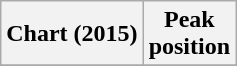<table class="wikitable sortable plainrowheaders">
<tr>
<th scope="col">Chart (2015)</th>
<th scope="col">Peak<br>position</th>
</tr>
<tr>
</tr>
</table>
